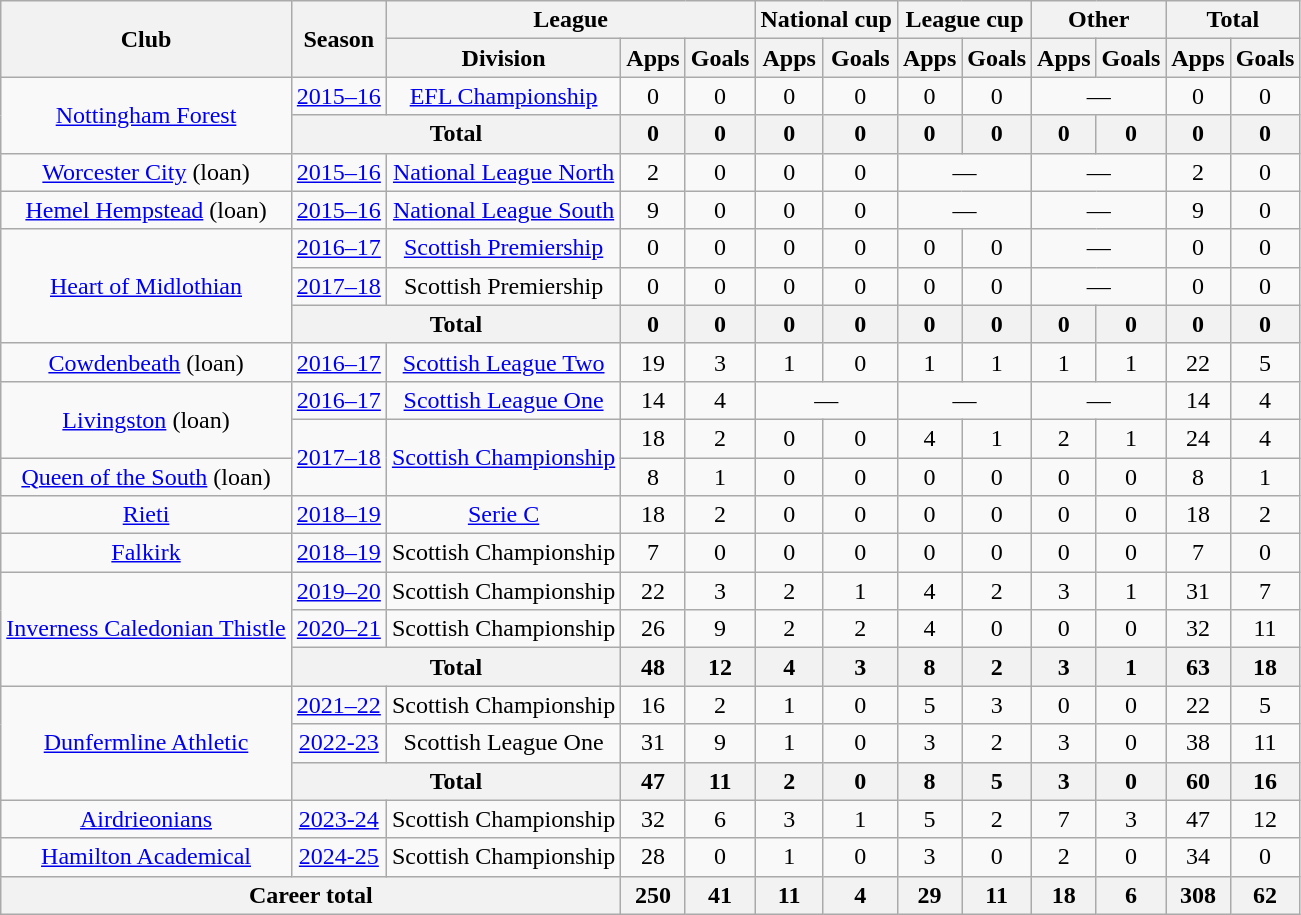<table class="wikitable" style="text-align: center">
<tr>
<th rowspan="2">Club</th>
<th rowspan="2">Season</th>
<th colspan="3">League</th>
<th colspan="2">National cup</th>
<th colspan="2">League cup</th>
<th colspan="2">Other</th>
<th colspan="2">Total</th>
</tr>
<tr>
<th>Division</th>
<th>Apps</th>
<th>Goals</th>
<th>Apps</th>
<th>Goals</th>
<th>Apps</th>
<th>Goals</th>
<th>Apps</th>
<th>Goals</th>
<th>Apps</th>
<th>Goals</th>
</tr>
<tr>
<td rowspan="2"><a href='#'>Nottingham Forest</a></td>
<td><a href='#'>2015–16</a></td>
<td><a href='#'>EFL Championship</a></td>
<td>0</td>
<td>0</td>
<td>0</td>
<td>0</td>
<td>0</td>
<td>0</td>
<td colspan="2">—</td>
<td>0</td>
<td>0</td>
</tr>
<tr>
<th colspan=2>Total</th>
<th>0</th>
<th>0</th>
<th>0</th>
<th>0</th>
<th>0</th>
<th>0</th>
<th>0</th>
<th>0</th>
<th>0</th>
<th>0</th>
</tr>
<tr>
<td><a href='#'>Worcester City</a> (loan)</td>
<td><a href='#'>2015–16</a></td>
<td><a href='#'>National League North</a></td>
<td>2</td>
<td>0</td>
<td>0</td>
<td>0</td>
<td colspan="2">—</td>
<td colspan="2">—</td>
<td>2</td>
<td>0</td>
</tr>
<tr>
<td><a href='#'>Hemel Hempstead</a> (loan)</td>
<td><a href='#'>2015–16</a></td>
<td><a href='#'>National League South</a></td>
<td>9</td>
<td>0</td>
<td>0</td>
<td>0</td>
<td colspan="2">—</td>
<td colspan="2">—</td>
<td>9</td>
<td>0</td>
</tr>
<tr>
<td rowspan="3"><a href='#'>Heart of Midlothian</a></td>
<td><a href='#'>2016–17</a></td>
<td><a href='#'>Scottish Premiership</a></td>
<td>0</td>
<td>0</td>
<td>0</td>
<td>0</td>
<td>0</td>
<td>0</td>
<td colspan="2">—</td>
<td>0</td>
<td>0</td>
</tr>
<tr>
<td><a href='#'>2017–18</a></td>
<td>Scottish Premiership</td>
<td>0</td>
<td>0</td>
<td>0</td>
<td>0</td>
<td>0</td>
<td>0</td>
<td colspan="2">—</td>
<td>0</td>
<td>0</td>
</tr>
<tr>
<th colspan=2>Total</th>
<th>0</th>
<th>0</th>
<th>0</th>
<th>0</th>
<th>0</th>
<th>0</th>
<th>0</th>
<th>0</th>
<th>0</th>
<th>0</th>
</tr>
<tr>
<td><a href='#'>Cowdenbeath</a> (loan)</td>
<td><a href='#'>2016–17</a></td>
<td><a href='#'>Scottish League Two</a></td>
<td>19</td>
<td>3</td>
<td>1</td>
<td>0</td>
<td>1</td>
<td>1</td>
<td>1</td>
<td>1</td>
<td>22</td>
<td>5</td>
</tr>
<tr>
<td rowspan="2"><a href='#'>Livingston</a> (loan)</td>
<td><a href='#'>2016–17</a></td>
<td><a href='#'>Scottish League One</a></td>
<td>14</td>
<td>4</td>
<td colspan="2">—</td>
<td colspan="2">—</td>
<td colspan="2">—</td>
<td>14</td>
<td>4</td>
</tr>
<tr>
<td rowspan="2"><a href='#'>2017–18</a></td>
<td rowspan="2"><a href='#'>Scottish Championship</a></td>
<td>18</td>
<td>2</td>
<td>0</td>
<td>0</td>
<td>4</td>
<td>1</td>
<td>2</td>
<td>1</td>
<td>24</td>
<td>4</td>
</tr>
<tr>
<td><a href='#'>Queen of the South</a> (loan)</td>
<td>8</td>
<td>1</td>
<td>0</td>
<td>0</td>
<td>0</td>
<td>0</td>
<td>0</td>
<td>0</td>
<td>8</td>
<td>1</td>
</tr>
<tr>
<td><a href='#'>Rieti</a></td>
<td><a href='#'>2018–19</a></td>
<td><a href='#'>Serie C</a></td>
<td>18</td>
<td>2</td>
<td>0</td>
<td>0</td>
<td>0</td>
<td>0</td>
<td>0</td>
<td>0</td>
<td>18</td>
<td>2</td>
</tr>
<tr>
<td><a href='#'>Falkirk</a></td>
<td><a href='#'>2018–19</a></td>
<td>Scottish Championship</td>
<td>7</td>
<td>0</td>
<td>0</td>
<td>0</td>
<td>0</td>
<td>0</td>
<td>0</td>
<td>0</td>
<td>7</td>
<td>0</td>
</tr>
<tr>
<td rowspan=3><a href='#'>Inverness Caledonian Thistle</a></td>
<td><a href='#'>2019–20</a></td>
<td>Scottish Championship</td>
<td>22</td>
<td>3</td>
<td>2</td>
<td>1</td>
<td>4</td>
<td>2</td>
<td>3</td>
<td>1</td>
<td>31</td>
<td>7</td>
</tr>
<tr>
<td><a href='#'>2020–21</a></td>
<td>Scottish Championship</td>
<td>26</td>
<td>9</td>
<td>2</td>
<td>2</td>
<td>4</td>
<td>0</td>
<td>0</td>
<td>0</td>
<td>32</td>
<td>11</td>
</tr>
<tr>
<th colspan=2>Total</th>
<th>48</th>
<th>12</th>
<th>4</th>
<th>3</th>
<th>8</th>
<th>2</th>
<th>3</th>
<th>1</th>
<th>63</th>
<th>18</th>
</tr>
<tr>
<td rowspan=3><a href='#'>Dunfermline Athletic</a></td>
<td><a href='#'>2021–22</a></td>
<td>Scottish Championship</td>
<td>16</td>
<td>2</td>
<td>1</td>
<td>0</td>
<td>5</td>
<td>3</td>
<td>0</td>
<td>0</td>
<td>22</td>
<td>5</td>
</tr>
<tr>
<td><a href='#'>2022-23</a></td>
<td>Scottish League One</td>
<td>31</td>
<td>9</td>
<td>1</td>
<td>0</td>
<td>3</td>
<td>2</td>
<td>3</td>
<td>0</td>
<td>38</td>
<td>11</td>
</tr>
<tr>
<th colspan="2">Total</th>
<th>47</th>
<th>11</th>
<th>2</th>
<th>0</th>
<th>8</th>
<th>5</th>
<th>3</th>
<th>0</th>
<th>60</th>
<th>16</th>
</tr>
<tr>
<td><a href='#'>Airdrieonians</a></td>
<td><a href='#'>2023-24</a></td>
<td>Scottish Championship</td>
<td>32</td>
<td>6</td>
<td>3</td>
<td>1</td>
<td>5</td>
<td>2</td>
<td>7</td>
<td>3</td>
<td>47</td>
<td>12</td>
</tr>
<tr>
<td><a href='#'>Hamilton Academical</a></td>
<td><a href='#'>2024-25</a></td>
<td>Scottish Championship</td>
<td>28</td>
<td>0</td>
<td>1</td>
<td>0</td>
<td>3</td>
<td>0</td>
<td>2</td>
<td>0</td>
<td>34</td>
<td>0</td>
</tr>
<tr>
<th colspan="3">Career total</th>
<th>250</th>
<th>41</th>
<th>11</th>
<th>4</th>
<th>29</th>
<th>11</th>
<th>18</th>
<th>6</th>
<th>308</th>
<th>62</th>
</tr>
</table>
